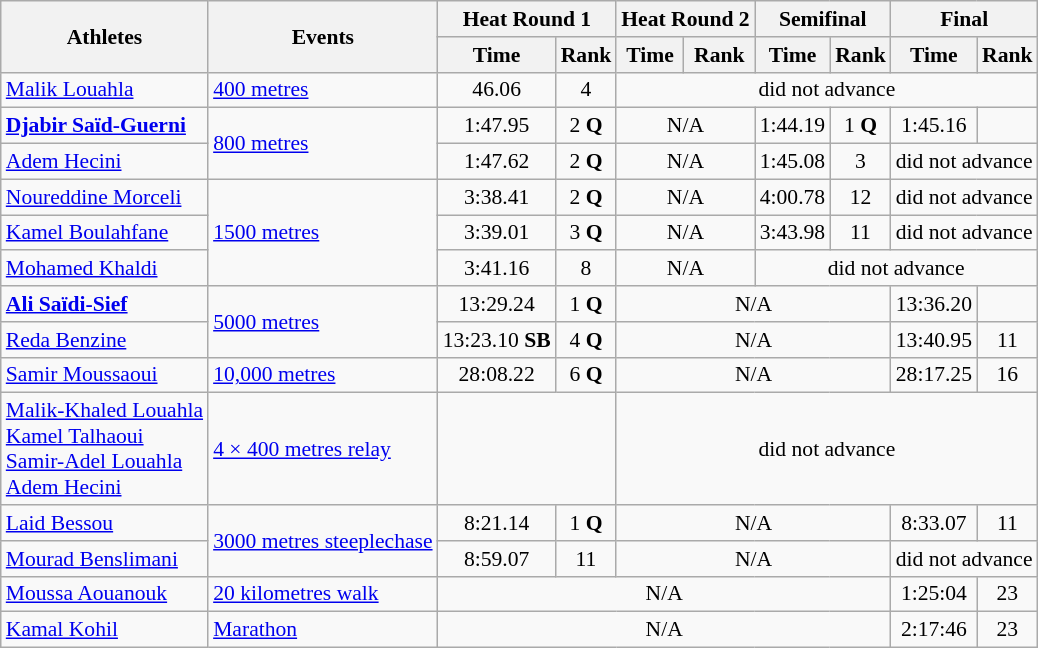<table class=wikitable style=font-size:90%>
<tr>
<th rowspan=2>Athletes</th>
<th rowspan=2>Events</th>
<th colspan=2>Heat Round 1</th>
<th colspan=2>Heat Round 2</th>
<th colspan=2>Semifinal</th>
<th colspan=2>Final</th>
</tr>
<tr>
<th>Time</th>
<th>Rank</th>
<th>Time</th>
<th>Rank</th>
<th>Time</th>
<th>Rank</th>
<th>Time</th>
<th>Rank</th>
</tr>
<tr>
<td><a href='#'>Malik Louahla</a></td>
<td><a href='#'>400 metres</a></td>
<td align=center>46.06</td>
<td align=center>4</td>
<td align=center colspan=6>did not advance</td>
</tr>
<tr>
<td><strong><a href='#'>Djabir Saïd-Guerni</a></strong></td>
<td rowspan=2><a href='#'>800 metres</a></td>
<td align=center>1:47.95</td>
<td align=center>2 <strong>Q</strong></td>
<td align=center colspan=2>N/A</td>
<td align=center>1:44.19</td>
<td align=center>1 <strong>Q</strong></td>
<td align=center>1:45.16</td>
<td align=center></td>
</tr>
<tr>
<td><a href='#'>Adem Hecini</a></td>
<td align=center>1:47.62</td>
<td align=center>2 <strong>Q</strong></td>
<td align=center colspan=2>N/A</td>
<td align=center>1:45.08</td>
<td align=center>3</td>
<td align=center colspan=2>did not advance</td>
</tr>
<tr>
<td><a href='#'>Noureddine Morceli</a></td>
<td rowspan=3><a href='#'>1500 metres</a></td>
<td align=center>3:38.41</td>
<td align=center>2 <strong>Q</strong></td>
<td align=center colspan=2>N/A</td>
<td align=center>4:00.78</td>
<td align=center>12</td>
<td align=center colspan=2>did not advance</td>
</tr>
<tr>
<td><a href='#'>Kamel Boulahfane</a></td>
<td align=center>3:39.01</td>
<td align=center>3 <strong>Q</strong></td>
<td align=center colspan=2>N/A</td>
<td align=center>3:43.98</td>
<td align=center>11</td>
<td align=center colspan=2>did not advance</td>
</tr>
<tr>
<td><a href='#'>Mohamed Khaldi</a></td>
<td align=center>3:41.16</td>
<td align=center>8</td>
<td align=center colspan=2>N/A</td>
<td align=center colspan=4>did not advance</td>
</tr>
<tr>
<td><strong><a href='#'>Ali Saïdi-Sief</a></strong></td>
<td rowspan=2><a href='#'>5000 metres</a></td>
<td align=center>13:29.24</td>
<td align=center>1 <strong>Q</strong></td>
<td align=center colspan=4>N/A</td>
<td align=center>13:36.20</td>
<td align=center></td>
</tr>
<tr>
<td><a href='#'>Reda Benzine</a></td>
<td align=center>13:23.10 <strong>SB</strong></td>
<td align=center>4 <strong>Q</strong></td>
<td align=center colspan=4>N/A</td>
<td align=center>13:40.95</td>
<td align=center>11</td>
</tr>
<tr>
<td><a href='#'>Samir Moussaoui</a></td>
<td><a href='#'>10,000 metres</a></td>
<td align=center>28:08.22</td>
<td align=center>6 <strong>Q</strong></td>
<td align=center colspan=4>N/A</td>
<td align=center>28:17.25</td>
<td align=center>16</td>
</tr>
<tr>
<td><a href='#'>Malik-Khaled Louahla</a><br><a href='#'>Kamel Talhaoui</a><br><a href='#'>Samir-Adel Louahla</a><br><a href='#'>Adem Hecini</a></td>
<td><a href='#'>4 × 400 metres relay</a></td>
<td align=center colspan=2></td>
<td align=center colspan=6>did not advance</td>
</tr>
<tr>
<td><a href='#'>Laid Bessou</a></td>
<td rowspan=2><a href='#'>3000 metres steeplechase</a></td>
<td align=center>8:21.14</td>
<td align=center>1 <strong>Q</strong></td>
<td align=center colspan=4>N/A</td>
<td align=center>8:33.07</td>
<td align=center>11</td>
</tr>
<tr>
<td><a href='#'>Mourad Benslimani</a></td>
<td align=center>8:59.07</td>
<td align=center>11</td>
<td align=center colspan=4>N/A</td>
<td align=center colspan=2>did not advance</td>
</tr>
<tr>
<td><a href='#'>Moussa Aouanouk</a></td>
<td><a href='#'>20 kilometres walk</a></td>
<td align=center colspan=6>N/A</td>
<td align=center>1:25:04</td>
<td align=center>23</td>
</tr>
<tr>
<td><a href='#'>Kamal Kohil</a></td>
<td><a href='#'>Marathon</a></td>
<td align=center colspan=6>N/A</td>
<td align=center>2:17:46</td>
<td align=center>23</td>
</tr>
</table>
